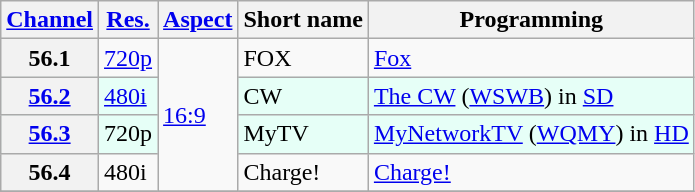<table class="wikitable">
<tr>
<th scope = "col"><a href='#'>Channel</a></th>
<th scope = "col"><a href='#'>Res.</a></th>
<th scope = "col"><a href='#'>Aspect</a></th>
<th scope = "col">Short name</th>
<th scope = "col">Programming</th>
</tr>
<tr>
<th scope = "row">56.1</th>
<td><a href='#'>720p</a></td>
<td rowspan=4><a href='#'>16:9</a></td>
<td>FOX</td>
<td><a href='#'>Fox</a></td>
</tr>
<tr style="background-color: #E6FFF7;">
<th scope = "row"><a href='#'>56.2</a></th>
<td><a href='#'>480i</a></td>
<td>CW</td>
<td><a href='#'>The CW</a> (<a href='#'>WSWB</a>) in <a href='#'>SD</a></td>
</tr>
<tr style="background-color: #E6FFF7;">
<th scope = "row"><a href='#'>56.3</a></th>
<td>720p</td>
<td>MyTV</td>
<td><a href='#'>MyNetworkTV</a> (<a href='#'>WQMY</a>) in <a href='#'>HD</a></td>
</tr>
<tr>
<th scope = "row">56.4</th>
<td>480i</td>
<td>Charge!</td>
<td><a href='#'>Charge!</a></td>
</tr>
<tr>
</tr>
</table>
